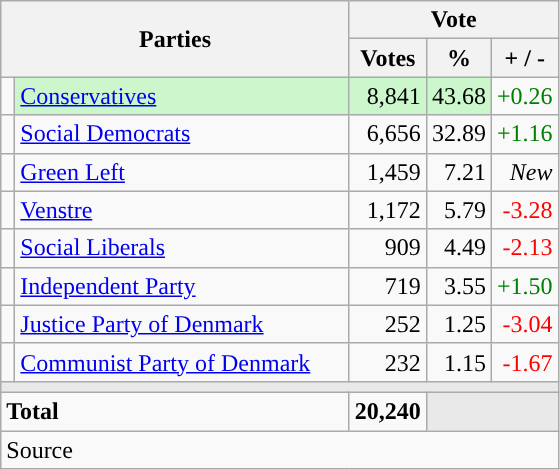<table class="wikitable" style="text-align:right;">
<tr>
<th style="text-align:centre;" rowspan="2" colspan="2" width="225">Parties</th>
<th colspan="3">Vote</th>
</tr>
<tr>
<th width="15">Votes</th>
<th width="15">%</th>
<th width="15">+ / -</th>
</tr>
<tr>
<td width="2" style="color:inherit;background:"></td>
<td bgcolor=#ccf7cc  align="left"><a href='#'>Conservatives</a></td>
<td bgcolor=#ccf7cc>8,841</td>
<td bgcolor=#ccf7cc>43.68</td>
<td style=color:green;>+0.26</td>
</tr>
<tr>
<td width="2" style="color:inherit;background:"></td>
<td align="left"><a href='#'>Social Democrats</a></td>
<td>6,656</td>
<td>32.89</td>
<td style=color:green;>+1.16</td>
</tr>
<tr>
<td width="2" style="color:inherit;background:"></td>
<td align="left"><a href='#'>Green Left</a></td>
<td>1,459</td>
<td>7.21</td>
<td><em>New</em></td>
</tr>
<tr>
<td width="2" style="color:inherit;background:"></td>
<td align="left"><a href='#'>Venstre</a></td>
<td>1,172</td>
<td>5.79</td>
<td style=color:red;>-3.28</td>
</tr>
<tr>
<td width="2" style="color:inherit;background:"></td>
<td align="left"><a href='#'>Social Liberals</a></td>
<td>909</td>
<td>4.49</td>
<td style=color:red;>-2.13</td>
</tr>
<tr>
<td width="2" style="color:inherit;background:"></td>
<td align="left"><a href='#'>Independent Party</a></td>
<td>719</td>
<td>3.55</td>
<td style=color:green;>+1.50</td>
</tr>
<tr>
<td width="2" style="color:inherit;background:"></td>
<td align="left"><a href='#'>Justice Party of Denmark</a></td>
<td>252</td>
<td>1.25</td>
<td style=color:red;>-3.04</td>
</tr>
<tr>
<td width="2" style="color:inherit;background:"></td>
<td align="left"><a href='#'>Communist Party of Denmark</a></td>
<td>232</td>
<td>1.15</td>
<td style=color:red;>-1.67</td>
</tr>
<tr>
<td colspan="7" bgcolor="#E9E9E9"></td>
</tr>
<tr>
<td align="left" colspan="2"><strong>Total</strong></td>
<td><strong>20,240</strong></td>
<td bgcolor="#E9E9E9" colspan="2"></td>
</tr>
<tr>
<td align="left" colspan="6">Source</td>
</tr>
</table>
